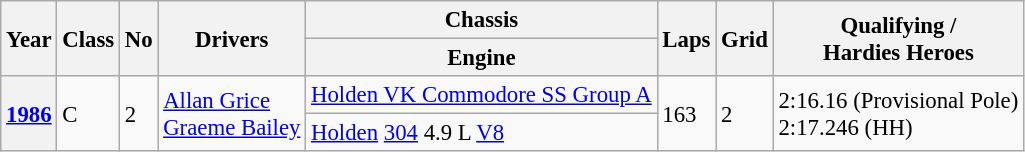<table class="wikitable" style="font-size: 95%;">
<tr>
<th rowspan=2>Year</th>
<th rowspan=2>Class</th>
<th rowspan=2>No</th>
<th rowspan=2>Drivers</th>
<th>Chassis</th>
<th rowspan=2>Laps</th>
<th rowspan=2>Grid</th>
<th rowspan=2>Qualifying /<br>Hardies Heroes</th>
</tr>
<tr>
<th>Engine</th>
</tr>
<tr>
<th rowspan=2><a href='#'>1986</a></th>
<td rowspan=2>C</td>
<td rowspan=2>2</td>
<td rowspan=2> <a href='#'>Allan Grice</a><br> <a href='#'>Graeme Bailey</a></td>
<td><a href='#'>Holden VK Commodore SS Group A</a></td>
<td rowspan=2>163</td>
<td rowspan=2>2</td>
<td rowspan=2>2:16.16 (Provisional Pole)<br>2:17.246 (HH)</td>
</tr>
<tr>
<td><a href='#'>Holden</a> <a href='#'>304</a> 4.9 L <a href='#'>V8</a></td>
</tr>
</table>
